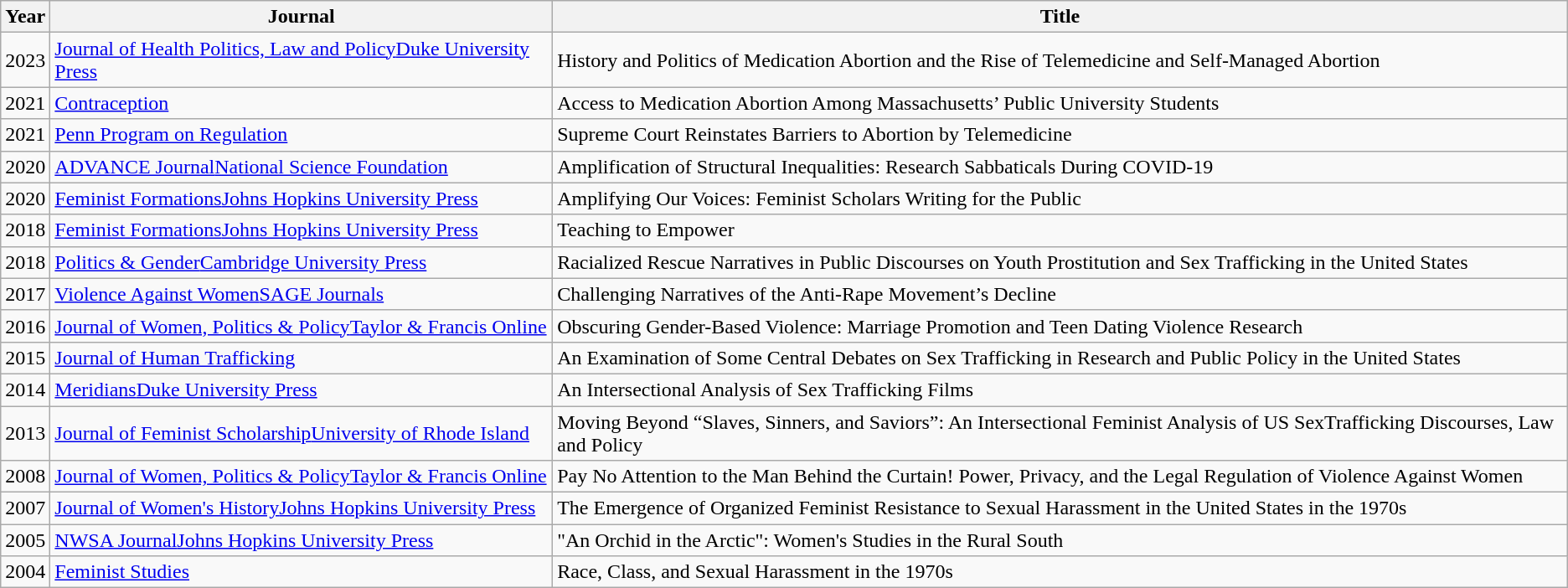<table class="wikitable">
<tr>
<th>Year</th>
<th>Journal</th>
<th>Title</th>
</tr>
<tr>
<td>2023</td>
<td><a href='#'>Journal of Health Politics, Law and Policy</a><a href='#'>Duke University Press</a></td>
<td>History and Politics of Medication Abortion and the Rise of Telemedicine and Self-Managed Abortion</td>
</tr>
<tr>
<td>2021</td>
<td><a href='#'>Contraception</a></td>
<td>Access to Medication Abortion Among Massachusetts’ Public University Students</td>
</tr>
<tr>
<td>2021</td>
<td><a href='#'>Penn Program on Regulation</a></td>
<td>Supreme Court Reinstates Barriers to Abortion by Telemedicine</td>
</tr>
<tr>
<td>2020</td>
<td><a href='#'>ADVANCE Journal</a><a href='#'>National Science Foundation</a></td>
<td>Amplification of Structural Inequalities: Research Sabbaticals During COVID-19</td>
</tr>
<tr>
<td>2020</td>
<td><a href='#'>Feminist Formations</a><a href='#'>Johns Hopkins University Press</a></td>
<td>Amplifying Our Voices: Feminist Scholars Writing for the Public</td>
</tr>
<tr>
<td>2018</td>
<td><a href='#'>Feminist Formations</a><a href='#'>Johns Hopkins University Press</a></td>
<td>Teaching to Empower</td>
</tr>
<tr>
<td>2018</td>
<td><a href='#'>Politics & Gender</a><a href='#'>Cambridge University Press</a></td>
<td>Racialized Rescue Narratives in Public Discourses on Youth Prostitution and Sex Trafficking in the United States</td>
</tr>
<tr>
<td>2017</td>
<td><a href='#'>Violence Against Women</a><a href='#'>SAGE Journals</a></td>
<td>Challenging Narratives of the Anti-Rape Movement’s Decline</td>
</tr>
<tr>
<td>2016</td>
<td><a href='#'>Journal of Women, Politics & Policy</a><a href='#'>Taylor & Francis Online</a></td>
<td>Obscuring Gender-Based Violence: Marriage Promotion and Teen Dating Violence Research</td>
</tr>
<tr>
<td>2015</td>
<td><a href='#'>Journal of Human Trafficking</a></td>
<td>An Examination of Some Central Debates on Sex Trafficking in Research and Public Policy in the United States</td>
</tr>
<tr>
<td>2014</td>
<td><a href='#'>Meridians</a><a href='#'>Duke University Press</a></td>
<td>An Intersectional Analysis of Sex Trafficking Films</td>
</tr>
<tr>
<td>2013</td>
<td><a href='#'>Journal of Feminist Scholarship</a><a href='#'>University of Rhode Island</a></td>
<td>Moving Beyond “Slaves, Sinners, and Saviors”: An Intersectional Feminist Analysis of US SexTrafficking Discourses, Law and Policy</td>
</tr>
<tr>
<td>2008</td>
<td><a href='#'>Journal of Women, Politics & Policy</a><a href='#'>Taylor & Francis Online</a></td>
<td>Pay No Attention to the Man Behind the Curtain! Power, Privacy, and the Legal Regulation of Violence Against Women</td>
</tr>
<tr>
<td>2007</td>
<td><a href='#'>Journal of Women's History</a><a href='#'>Johns Hopkins University Press</a></td>
<td>The Emergence of Organized Feminist Resistance to Sexual Harassment in the United States in the 1970s</td>
</tr>
<tr>
<td>2005</td>
<td><a href='#'>NWSA Journal</a><a href='#'>Johns Hopkins University Press</a></td>
<td>"An Orchid in the Arctic": Women's Studies in the Rural South</td>
</tr>
<tr>
<td>2004</td>
<td><a href='#'>Feminist Studies</a></td>
<td>Race, Class, and Sexual Harassment in the 1970s</td>
</tr>
</table>
